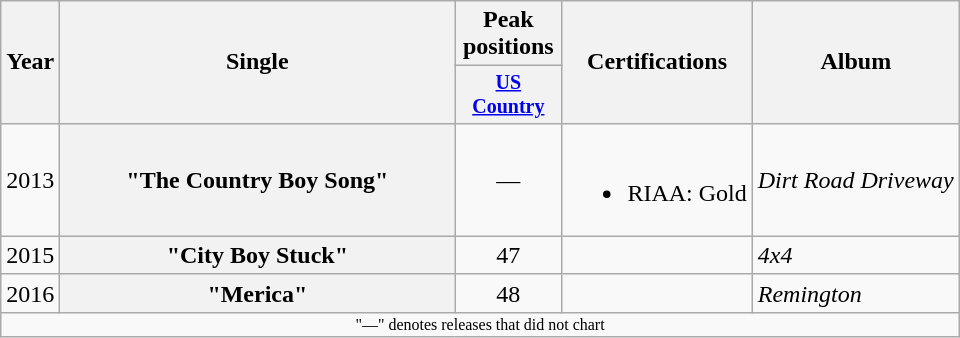<table class="wikitable plainrowheaders" style="text-align:center;">
<tr>
<th rowspan="2">Year</th>
<th rowspan="2" style="width:16em;">Single</th>
<th>Peak positions</th>
<th rowspan="2">Certifications</th>
<th rowspan="2">Album</th>
</tr>
<tr style="font-size:smaller;">
<th width="65"><a href='#'>US Country</a></th>
</tr>
<tr>
<td>2013</td>
<th scope="row">"The Country Boy Song"<br></th>
<td>—</td>
<td><br><ul><li>RIAA: Gold</li></ul></td>
<td align="left"><em>Dirt Road Driveway</em></td>
</tr>
<tr>
<td>2015</td>
<th scope="row">"City Boy Stuck"<br></th>
<td>47</td>
<td></td>
<td align="left"><em>4x4</em></td>
</tr>
<tr>
<td>2016</td>
<th scope="row">"Merica"<br></th>
<td>48</td>
<td></td>
<td align="left"><em>Remington</em></td>
</tr>
<tr>
<td colspan="8" style="font-size:8pt">"—" denotes releases that did not chart</td>
</tr>
</table>
